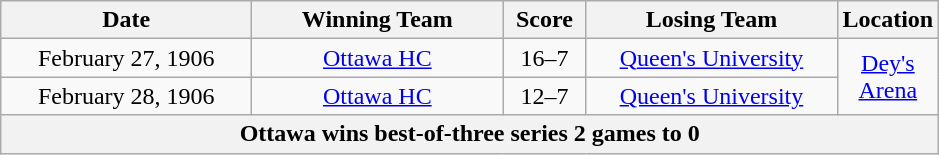<table class="wikitable" style="text-align:center;">
<tr>
<th style="width:10em">Date</th>
<th style="width:10em">Winning Team</th>
<th style="width:3em">Score</th>
<th style="width:10em">Losing Team</th>
<th style="width:3em">Location</th>
</tr>
<tr>
<td>February 27, 1906</td>
<td><a href='#'>Ottawa HC</a></td>
<td>16–7</td>
<td><a href='#'>Queen's University</a></td>
<td rowspan="2"><a href='#'>Dey's Arena</a></td>
</tr>
<tr>
<td>February 28, 1906</td>
<td><a href='#'>Ottawa HC</a></td>
<td>12–7</td>
<td><a href='#'>Queen's University</a></td>
</tr>
<tr>
<th colspan="5" style="text-align:center;">Ottawa wins best-of-three series 2 games to 0</th>
</tr>
</table>
